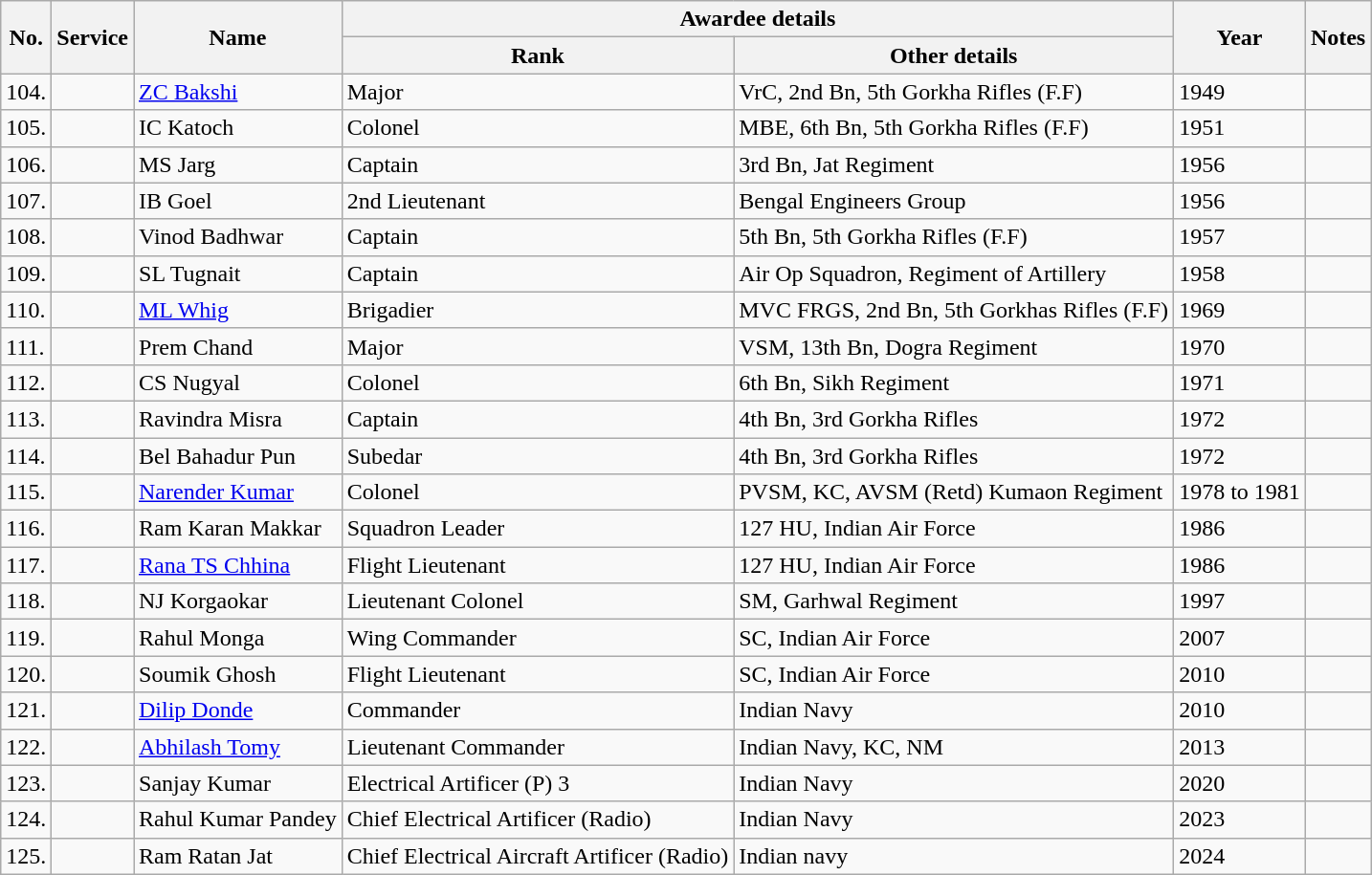<table class="wikitable">
<tr>
<th rowspan="2">No.</th>
<th rowspan="2">Service</th>
<th rowspan="2">Name</th>
<th colspan="2">Awardee details</th>
<th rowspan="2">Year</th>
<th rowspan="2">Notes</th>
</tr>
<tr>
<th>Rank</th>
<th>Other details</th>
</tr>
<tr>
<td>104.</td>
<td></td>
<td><a href='#'>ZC Bakshi</a></td>
<td>Major</td>
<td>VrC, 2nd Bn, 5th Gorkha Rifles (F.F)</td>
<td>1949</td>
<td></td>
</tr>
<tr>
<td>105.</td>
<td></td>
<td>IC Katoch</td>
<td>Colonel</td>
<td>MBE, 6th Bn, 5th Gorkha Rifles (F.F)</td>
<td>1951</td>
<td></td>
</tr>
<tr>
<td>106.</td>
<td></td>
<td>MS Jarg</td>
<td>Captain</td>
<td>3rd Bn, Jat Regiment</td>
<td>1956</td>
<td></td>
</tr>
<tr>
<td>107.</td>
<td></td>
<td>IB Goel</td>
<td>2nd Lieutenant</td>
<td>Bengal Engineers Group</td>
<td>1956</td>
<td></td>
</tr>
<tr>
<td>108.</td>
<td></td>
<td>Vinod Badhwar</td>
<td>Captain</td>
<td>5th Bn, 5th Gorkha Rifles (F.F)</td>
<td>1957</td>
<td></td>
</tr>
<tr>
<td>109.</td>
<td></td>
<td>SL Tugnait</td>
<td>Captain</td>
<td>Air Op Squadron, Regiment of Artillery</td>
<td>1958</td>
<td></td>
</tr>
<tr>
<td>110.</td>
<td></td>
<td><a href='#'>ML Whig</a></td>
<td>Brigadier</td>
<td>MVC FRGS, 2nd Bn, 5th Gorkhas Rifles (F.F)</td>
<td>1969</td>
<td></td>
</tr>
<tr>
<td>111.</td>
<td></td>
<td>Prem Chand</td>
<td>Major</td>
<td>VSM, 13th Bn, Dogra Regiment</td>
<td>1970</td>
<td></td>
</tr>
<tr>
<td>112.</td>
<td></td>
<td>CS Nugyal</td>
<td>Colonel</td>
<td>6th Bn, Sikh Regiment</td>
<td>1971</td>
<td></td>
</tr>
<tr>
<td>113.</td>
<td></td>
<td>Ravindra Misra</td>
<td>Captain</td>
<td>4th Bn, 3rd Gorkha Rifles</td>
<td>1972</td>
<td></td>
</tr>
<tr>
<td>114.</td>
<td></td>
<td>Bel Bahadur Pun</td>
<td>Subedar</td>
<td>4th Bn, 3rd Gorkha Rifles</td>
<td>1972</td>
<td></td>
</tr>
<tr>
<td>115.</td>
<td></td>
<td><a href='#'>Narender Kumar</a></td>
<td>Colonel</td>
<td>PVSM, KC, AVSM (Retd) Kumaon Regiment</td>
<td>1978 to 1981</td>
<td></td>
</tr>
<tr>
<td>116.</td>
<td></td>
<td>Ram Karan Makkar</td>
<td>Squadron Leader</td>
<td>127 HU, Indian Air Force</td>
<td>1986</td>
<td></td>
</tr>
<tr>
<td>117.</td>
<td></td>
<td><a href='#'>Rana TS Chhina</a></td>
<td>Flight Lieutenant</td>
<td>127 HU, Indian Air Force</td>
<td>1986</td>
<td></td>
</tr>
<tr>
<td>118.</td>
<td></td>
<td>NJ Korgaokar</td>
<td>Lieutenant Colonel</td>
<td>SM, Garhwal Regiment</td>
<td>1997</td>
<td></td>
</tr>
<tr>
<td>119.</td>
<td></td>
<td>Rahul Monga</td>
<td>Wing Commander</td>
<td>SC, Indian Air Force</td>
<td>2007</td>
<td></td>
</tr>
<tr>
<td>120.</td>
<td></td>
<td>Soumik Ghosh</td>
<td>Flight Lieutenant</td>
<td>SC, Indian Air Force</td>
<td>2010</td>
<td></td>
</tr>
<tr>
<td>121.</td>
<td></td>
<td><a href='#'>Dilip Donde</a></td>
<td>Commander</td>
<td>Indian Navy</td>
<td>2010</td>
<td></td>
</tr>
<tr>
<td>122.</td>
<td></td>
<td><a href='#'>Abhilash Tomy</a></td>
<td>Lieutenant Commander</td>
<td>Indian Navy, KC, NM</td>
<td>2013</td>
<td></td>
</tr>
<tr>
<td>123.</td>
<td></td>
<td>Sanjay Kumar</td>
<td>Electrical Artificer (P) 3</td>
<td>Indian Navy</td>
<td>2020</td>
<td></td>
</tr>
<tr>
<td>124.</td>
<td></td>
<td>Rahul Kumar Pandey</td>
<td>Chief Electrical Artificer (Radio)</td>
<td>Indian Navy</td>
<td>2023</td>
<td></td>
</tr>
<tr>
<td>125.</td>
<td></td>
<td>Ram Ratan Jat</td>
<td>Chief Electrical Aircraft Artificer (Radio)</td>
<td>Indian navy</td>
<td>2024</td>
<td></td>
</tr>
</table>
